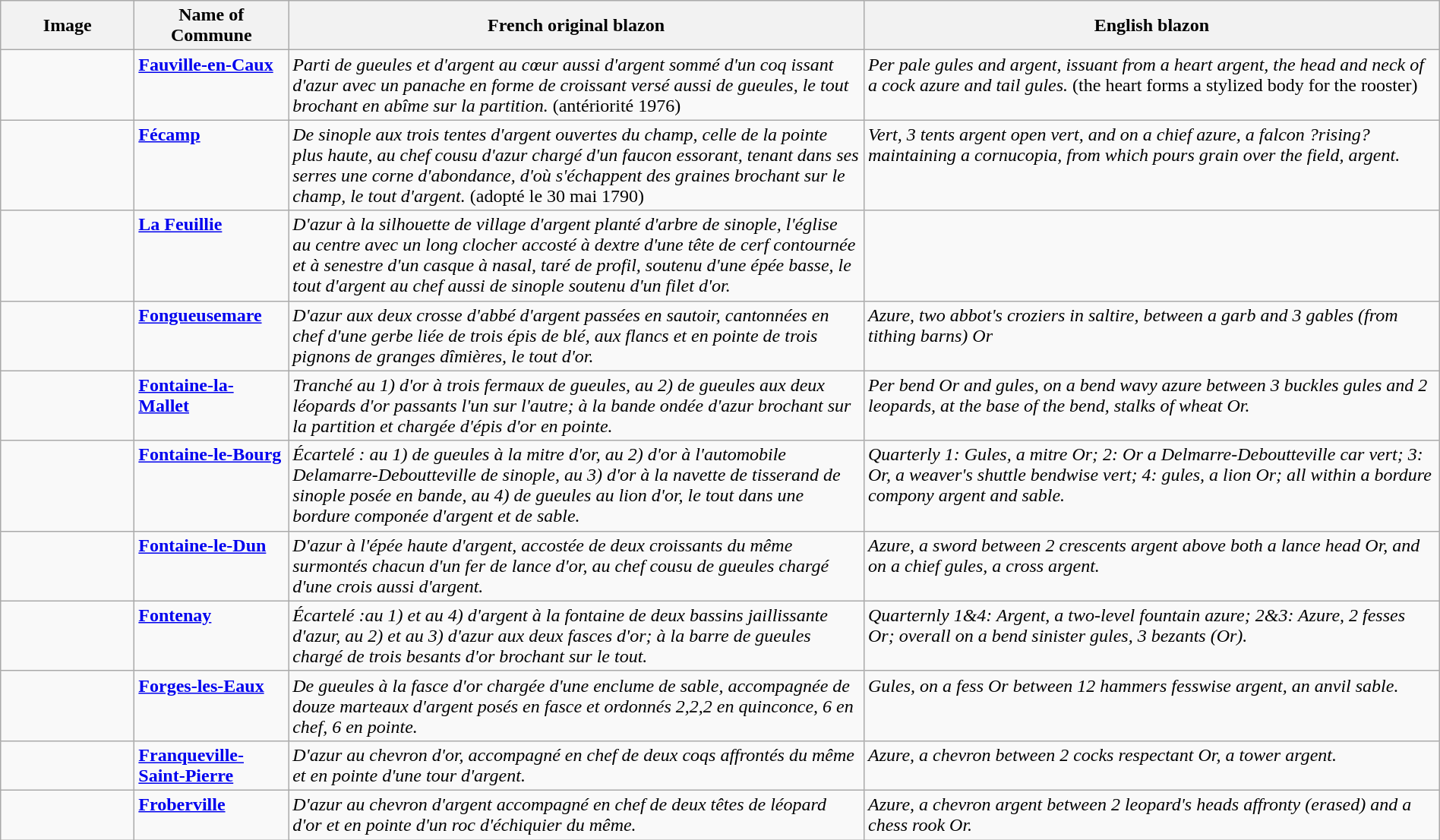<table class="wikitable" width="100%">
<tr>
<th width="110">Image</th>
<th>Name of Commune</th>
<th width="40%">French original blazon</th>
<th width="40%">English blazon</th>
</tr>
<tr valign=top>
<td align=center></td>
<td><strong><a href='#'>Fauville-en-Caux</a></strong></td>
<td><em>Parti de gueules et d'argent au cœur aussi d'argent sommé d'un coq issant d'azur avec un panache en forme de croissant versé aussi de gueules, le tout brochant en abîme sur la partition.</em>  (antériorité 1976)</td>
<td><em>Per pale gules and argent, issuant from a heart argent, the head and neck of a cock azure and tail gules.</em> (the heart forms a stylized body for the rooster)</td>
</tr>
<tr valign=top>
<td align=center></td>
<td><strong><a href='#'>Fécamp</a></strong></td>
<td><em>De sinople aux trois tentes d'argent ouvertes du champ, celle de la pointe plus haute, au chef cousu d'azur chargé d'un faucon essorant, tenant dans ses serres une corne  d'abondance, d'où s'échappent des graines brochant sur le champ, le tout d'argent.</em>  (adopté le 30 mai 1790)</td>
<td><em>Vert, 3 tents argent open vert, and on a chief azure, a falcon ?rising? maintaining a cornucopia, from which pours grain over the field, argent.</em></td>
</tr>
<tr valign=top>
<td align=center></td>
<td><strong><a href='#'>La Feuillie</a></strong></td>
<td><em>D'azur à la silhouette de village d'argent planté d'arbre de sinople, l'église au centre avec un long clocher accosté à dextre d'une tête de cerf contournée et à senestre d'un casque à nasal, taré de profil, soutenu d'une épée basse, le tout d'argent au chef aussi de sinople soutenu d'un filet d'or.</em> </td>
<td></td>
</tr>
<tr valign=top>
<td align=center></td>
<td><strong><a href='#'>Fongueusemare</a></strong></td>
<td><em>D'azur aux deux crosse d'abbé d'argent passées en sautoir, cantonnées en chef d'une gerbe liée de trois épis de blé, aux flancs et en pointe de trois pignons de granges dîmières, le tout d'or.</em> </td>
<td><em>Azure, two abbot's croziers in saltire, between a garb and 3 gables (from tithing barns) Or</em></td>
</tr>
<tr valign=top>
<td align=center></td>
<td><strong><a href='#'>Fontaine-la-Mallet</a></strong></td>
<td><em>Tranché au 1) d'or à trois fermaux de gueules, au 2) de gueules aux deux léopards d'or passants l'un sur l'autre; à la bande ondée d'azur brochant sur la partition et chargée d'épis d'or en pointe.</em> </td>
<td><em>Per bend Or and gules, on a bend wavy azure between 3 buckles gules and 2 leopards, at the base of the bend, stalks of wheat Or.</em></td>
</tr>
<tr valign=top>
<td align=center></td>
<td><strong><a href='#'>Fontaine-le-Bourg</a></strong></td>
<td><em>Écartelé : au 1) de gueules à la mitre d'or, au 2) d'or à l'automobile Delamarre-Deboutteville de sinople, au 3) d'or à la navette de tisserand de sinople posée en bande, au 4) de gueules au lion d'or, le tout dans une bordure componée d'argent et de sable.</em> </td>
<td><em>Quarterly 1: Gules, a mitre Or; 2: Or a Delmarre-Deboutteville car vert; 3: Or, a weaver's shuttle bendwise vert; 4: gules, a lion Or; all within a bordure compony argent and sable.</em></td>
</tr>
<tr valign=top>
<td align=center></td>
<td><strong><a href='#'>Fontaine-le-Dun</a></strong></td>
<td><em>D'azur à l'épée haute d'argent, accostée de deux croissants du même surmontés chacun d'un fer de lance d'or, au chef cousu de gueules chargé d'une crois aussi d'argent.</em> </td>
<td><em>Azure, a sword between 2 crescents argent above both a lance head Or, and on a chief gules, a cross argent.</em></td>
</tr>
<tr valign=top>
<td align=center></td>
<td><strong><a href='#'>Fontenay</a></strong></td>
<td><em>Écartelé :au 1) et au 4) d'argent à la fontaine de deux bassins jaillissante d'azur, au 2) et au 3) d'azur aux deux fasces d'or; à la barre de gueules chargé de trois besants d'or brochant sur le tout.</em> </td>
<td><em>Quarternly 1&4: Argent, a two-level fountain azure; 2&3: Azure, 2 fesses Or; overall on a bend sinister gules, 3 bezants (Or).</em></td>
</tr>
<tr valign=top>
<td align=center></td>
<td><strong><a href='#'>Forges-les-Eaux</a></strong></td>
<td><em>De gueules à la fasce d'or chargée d'une enclume de sable, accompagnée de douze marteaux d'argent posés en fasce et ordonnés 2,2,2 en quinconce, 6 en chef, 6 en pointe.</em> </td>
<td><em>Gules, on a fess Or between 12 hammers fesswise argent, an anvil sable.</em></td>
</tr>
<tr valign=top>
<td align=center></td>
<td><strong><a href='#'>Franqueville-Saint-Pierre</a></strong></td>
<td><em>D'azur au chevron d'or, accompagné en chef de deux coqs affrontés du même et en pointe d'une tour d'argent.</em> </td>
<td><em>Azure, a chevron between 2 cocks respectant Or, a tower argent.</em></td>
</tr>
<tr valign=top>
<td align=center></td>
<td><strong><a href='#'>Froberville</a></strong></td>
<td><em>D'azur au chevron d'argent accompagné en chef de deux têtes de léopard d'or et en pointe d'un roc d'échiquier du même.</em> </td>
<td><em>Azure, a chevron argent between 2 leopard's heads affronty (erased) and a chess rook Or.</em></td>
</tr>
</table>
